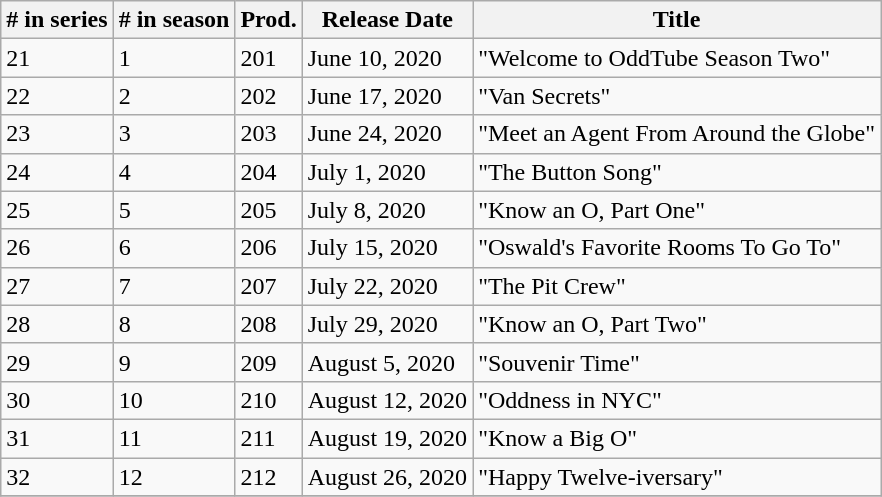<table class="wikitable">
<tr>
<th># in series</th>
<th># in season</th>
<th>Prod.</th>
<th>Release Date</th>
<th>Title</th>
</tr>
<tr>
<td>21</td>
<td>1</td>
<td>201</td>
<td>June 10, 2020</td>
<td>"Welcome to OddTube Season Two"</td>
</tr>
<tr>
<td>22</td>
<td>2</td>
<td>202</td>
<td>June 17, 2020</td>
<td>"Van Secrets"</td>
</tr>
<tr>
<td>23</td>
<td>3</td>
<td>203</td>
<td>June 24, 2020</td>
<td>"Meet an Agent From Around the Globe"</td>
</tr>
<tr>
<td>24</td>
<td>4</td>
<td>204</td>
<td>July 1, 2020</td>
<td>"The Button Song"</td>
</tr>
<tr>
<td>25</td>
<td>5</td>
<td>205</td>
<td>July 8, 2020</td>
<td>"Know an O, Part One"</td>
</tr>
<tr>
<td>26</td>
<td>6</td>
<td>206</td>
<td>July 15, 2020</td>
<td>"Oswald's Favorite Rooms To Go To"</td>
</tr>
<tr>
<td>27</td>
<td>7</td>
<td>207</td>
<td>July 22, 2020</td>
<td>"The Pit Crew"</td>
</tr>
<tr>
<td>28</td>
<td>8</td>
<td>208</td>
<td>July 29, 2020</td>
<td>"Know an O, Part Two"</td>
</tr>
<tr>
<td>29</td>
<td>9</td>
<td>209</td>
<td>August 5, 2020</td>
<td>"Souvenir Time"</td>
</tr>
<tr>
<td>30</td>
<td>10</td>
<td>210</td>
<td>August 12, 2020</td>
<td>"Oddness in NYC"</td>
</tr>
<tr>
<td>31</td>
<td>11</td>
<td>211</td>
<td>August 19, 2020</td>
<td>"Know a Big O"</td>
</tr>
<tr>
<td>32</td>
<td>12</td>
<td>212</td>
<td>August 26, 2020</td>
<td>"Happy Twelve-iversary"</td>
</tr>
<tr>
</tr>
</table>
